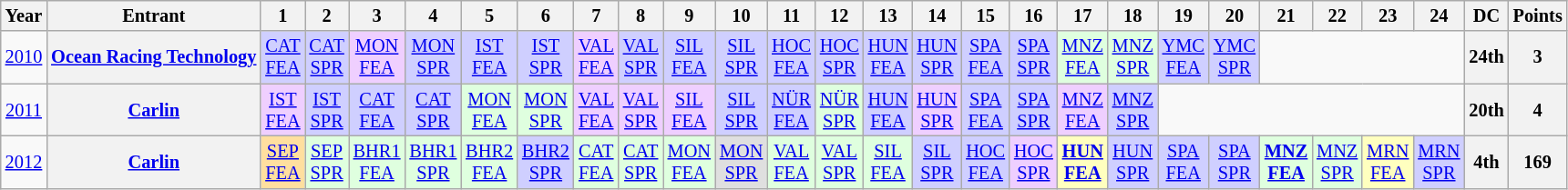<table class="wikitable" style="text-align:center; font-size:85%">
<tr>
<th>Year</th>
<th>Entrant</th>
<th>1</th>
<th>2</th>
<th>3</th>
<th>4</th>
<th>5</th>
<th>6</th>
<th>7</th>
<th>8</th>
<th>9</th>
<th>10</th>
<th>11</th>
<th>12</th>
<th>13</th>
<th>14</th>
<th>15</th>
<th>16</th>
<th>17</th>
<th>18</th>
<th>19</th>
<th>20</th>
<th>21</th>
<th>22</th>
<th>23</th>
<th>24</th>
<th>DC</th>
<th>Points</th>
</tr>
<tr>
<td><a href='#'>2010</a></td>
<th nowrap><a href='#'>Ocean Racing Technology</a></th>
<td style="background:#CFCFFF;"><a href='#'>CAT<br>FEA</a><br></td>
<td style="background:#CFCFFF;"><a href='#'>CAT<br>SPR</a><br></td>
<td style="background:#EFCFFF;"><a href='#'>MON<br>FEA</a><br></td>
<td style="background:#CFCFFF;"><a href='#'>MON<br>SPR</a><br></td>
<td style="background:#CFCFFF;"><a href='#'>IST<br>FEA</a><br></td>
<td style="background:#CFCFFF;"><a href='#'>IST<br>SPR</a><br></td>
<td style="background:#EFCFFF;"><a href='#'>VAL<br>FEA</a><br></td>
<td style="background:#CFCFFF;"><a href='#'>VAL<br>SPR</a><br></td>
<td style="background:#CFCFFF;"><a href='#'>SIL<br>FEA</a><br></td>
<td style="background:#CFCFFF;"><a href='#'>SIL<br>SPR</a><br></td>
<td style="background:#CFCFFF;"><a href='#'>HOC<br>FEA</a><br></td>
<td style="background:#CFCFFF;"><a href='#'>HOC<br>SPR</a><br></td>
<td style="background:#CFCFFF;"><a href='#'>HUN<br>FEA</a><br></td>
<td style="background:#CFCFFF;"><a href='#'>HUN<br>SPR</a><br></td>
<td style="background:#CFCFFF;"><a href='#'>SPA<br>FEA</a><br></td>
<td style="background:#CFCFFF;"><a href='#'>SPA<br>SPR</a><br></td>
<td style="background:#DFFFDF;"><a href='#'>MNZ<br>FEA</a><br></td>
<td style="background:#DFFFDF;"><a href='#'>MNZ<br>SPR</a><br></td>
<td style="background:#CFCFFF;"><a href='#'>YMC<br>FEA</a><br></td>
<td style="background:#CFCFFF;"><a href='#'>YMC<br>SPR</a><br></td>
<td colspan=4></td>
<th>24th</th>
<th>3</th>
</tr>
<tr>
<td><a href='#'>2011</a></td>
<th nowrap><a href='#'>Carlin</a></th>
<td style="background:#EFCFFF;"><a href='#'>IST<br>FEA</a><br></td>
<td style="background:#CFCFFF;"><a href='#'>IST<br>SPR</a><br></td>
<td style="background:#CFCFFF;"><a href='#'>CAT<br>FEA</a><br></td>
<td style="background:#CFCFFF;"><a href='#'>CAT<br>SPR</a><br></td>
<td style="background:#DFFFDF;"><a href='#'>MON<br>FEA</a><br></td>
<td style="background:#DFFFDF;"><a href='#'>MON<br>SPR</a><br></td>
<td style="background:#EFCFFF;"><a href='#'>VAL<br>FEA</a><br></td>
<td style="background:#EFCFFF;"><a href='#'>VAL<br>SPR</a><br></td>
<td style="background:#EFCFFF;"><a href='#'>SIL<br>FEA</a><br></td>
<td style="background:#CFCFFF;"><a href='#'>SIL<br>SPR</a><br></td>
<td style="background:#CFCFFF;"><a href='#'>NÜR<br>FEA</a><br></td>
<td style="background:#DFFFDF;"><a href='#'>NÜR<br>SPR</a><br></td>
<td style="background:#CFCFFF;"><a href='#'>HUN<br>FEA</a><br></td>
<td style="background:#EFCFFF;"><a href='#'>HUN<br>SPR</a><br></td>
<td style="background:#CFCFFF;"><a href='#'>SPA<br>FEA</a><br></td>
<td style="background:#CFCFFF;"><a href='#'>SPA<br>SPR</a><br></td>
<td style="background:#EFCFFF;"><a href='#'>MNZ<br>FEA</a><br></td>
<td style="background:#CFCFFF;"><a href='#'>MNZ<br>SPR</a><br></td>
<td colspan=6></td>
<th>20th</th>
<th>4</th>
</tr>
<tr>
<td><a href='#'>2012</a></td>
<th nowrap><a href='#'>Carlin</a></th>
<td style="background:#FFDF9F;"><a href='#'>SEP<br>FEA</a><br></td>
<td style="background:#DFFFDF;"><a href='#'>SEP<br>SPR</a><br></td>
<td style="background:#DFFFDF;"><a href='#'>BHR1<br>FEA</a><br></td>
<td style="background:#DFFFDF;"><a href='#'>BHR1<br>SPR</a><br></td>
<td style="background:#DFFFDF;"><a href='#'>BHR2<br>FEA</a><br></td>
<td style="background:#CFCFFF;"><a href='#'>BHR2<br>SPR</a><br></td>
<td style="background:#DFFFDF;"><a href='#'>CAT<br>FEA</a><br></td>
<td style="background:#DFFFDF;"><a href='#'>CAT<br>SPR</a><br></td>
<td style="background:#DFFFDF;"><a href='#'>MON<br>FEA</a><br></td>
<td style="background:#DFDFDF;"><a href='#'>MON<br>SPR</a><br></td>
<td style="background:#DFFFDF;"><a href='#'>VAL<br>FEA</a><br></td>
<td style="background:#DFFFDF;"><a href='#'>VAL<br>SPR</a><br></td>
<td style="background:#DFFFDF;"><a href='#'>SIL<br>FEA</a><br></td>
<td style="background:#CFCFFF;"><a href='#'>SIL<br>SPR</a><br></td>
<td style="background:#CFCFFF;"><a href='#'>HOC<br>FEA</a><br></td>
<td style="background:#EFCFFF;"><a href='#'>HOC<br>SPR</a><br></td>
<td style="background:#ffffbf;"><strong><a href='#'>HUN<br>FEA</a></strong><br></td>
<td style="background:#CFCFFF;"><a href='#'>HUN<br>SPR</a><br></td>
<td style="background:#CFCFFF;"><a href='#'>SPA<br>FEA</a><br></td>
<td style="background:#CFCFFF;"><a href='#'>SPA<br>SPR</a><br></td>
<td style="background:#DFFFDF;"><strong><a href='#'>MNZ<br>FEA</a></strong><br></td>
<td style="background:#DFFFDF;"><a href='#'>MNZ<br>SPR</a><br></td>
<td style="background:#ffffbf;"><a href='#'>MRN<br>FEA</a><br></td>
<td style="background:#CFCFFF;"><a href='#'>MRN<br>SPR</a><br></td>
<th>4th</th>
<th>169</th>
</tr>
</table>
